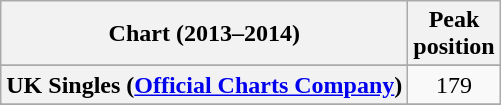<table class="wikitable sortable plainrowheaders">
<tr>
<th>Chart (2013–2014)</th>
<th>Peak<br>position</th>
</tr>
<tr>
</tr>
<tr>
<th scope="row">UK Singles (<a href='#'>Official Charts Company</a>)</th>
<td align="center">179</td>
</tr>
<tr>
</tr>
<tr>
</tr>
<tr>
</tr>
</table>
